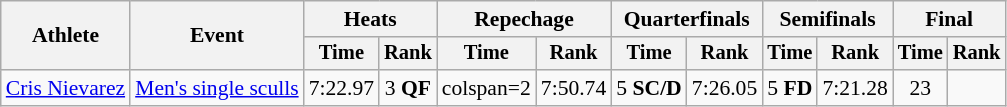<table class="wikitable" style="font-size:90%">
<tr>
<th rowspan="2">Athlete</th>
<th rowspan="2">Event</th>
<th colspan="2">Heats</th>
<th colspan="2">Repechage</th>
<th colspan="2">Quarterfinals</th>
<th colspan="2">Semifinals</th>
<th colspan="2">Final</th>
</tr>
<tr style="font-size:95%">
<th>Time</th>
<th>Rank</th>
<th>Time</th>
<th>Rank</th>
<th>Time</th>
<th>Rank</th>
<th>Time</th>
<th>Rank</th>
<th>Time</th>
<th>Rank</th>
</tr>
<tr align=center>
<td align=left><a href='#'>Cris Nievarez</a></td>
<td align=left><a href='#'>Men's single sculls</a></td>
<td>7:22.97</td>
<td>3 <strong>QF</strong></td>
<td>colspan=2 </td>
<td>7:50.74</td>
<td>5 <strong>SC/D</strong></td>
<td>7:26.05</td>
<td>5 <strong>FD</strong></td>
<td>7:21.28</td>
<td>23</td>
</tr>
</table>
